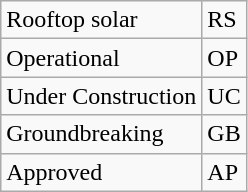<table class="wikitable">
<tr>
<td>Rooftop solar</td>
<td>RS</td>
</tr>
<tr>
<td>Operational</td>
<td>OP</td>
</tr>
<tr>
<td>Under Construction</td>
<td>UC</td>
</tr>
<tr>
<td>Groundbreaking</td>
<td>GB</td>
</tr>
<tr>
<td>Approved</td>
<td>AP</td>
</tr>
</table>
